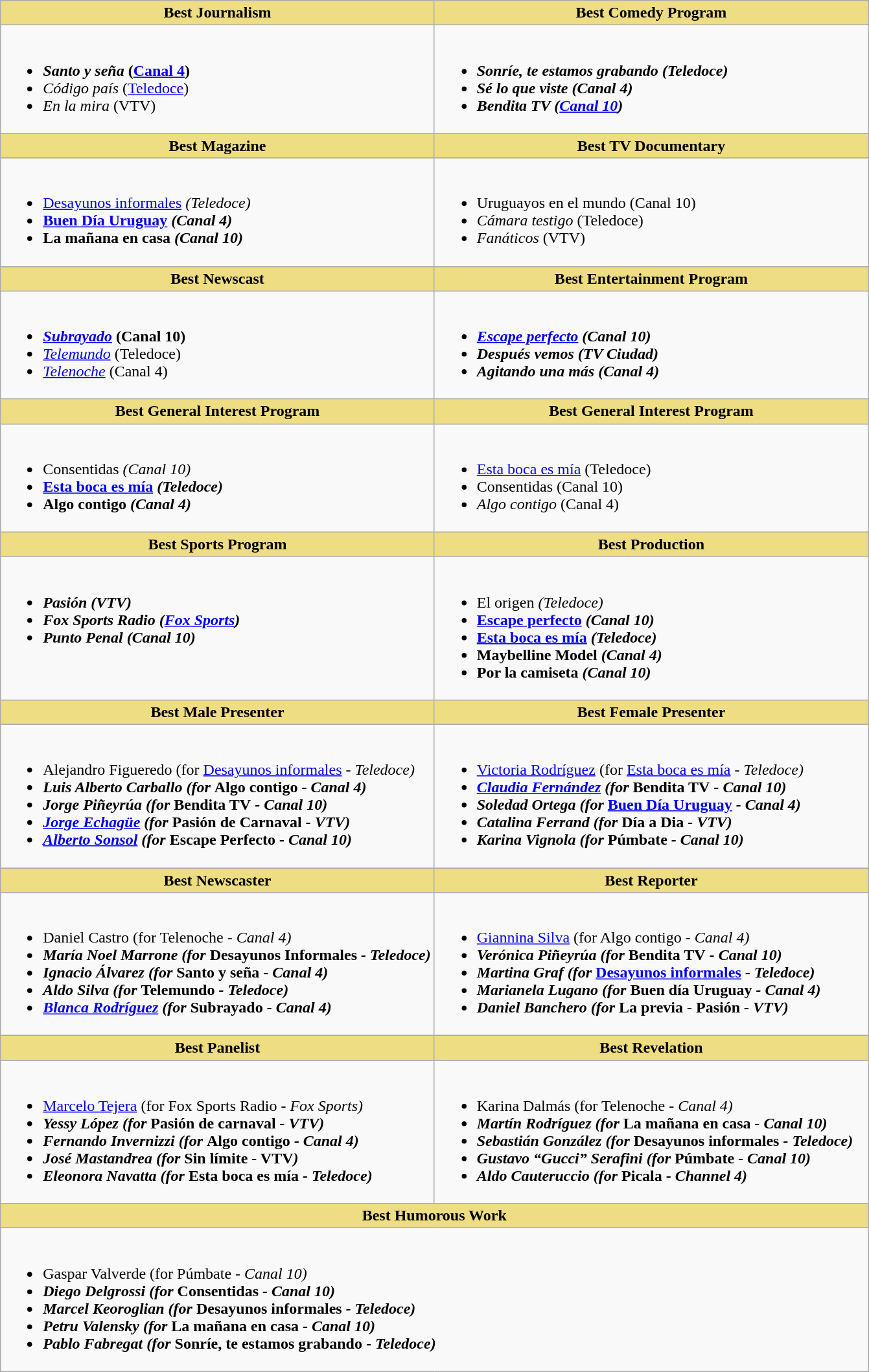<table class="wikitable">
<tr>
<th style="background:#EEDD82; width:50%">Best Journalism</th>
<th style="background:#EEDD82; width:50%">Best Comedy Program</th>
</tr>
<tr>
<td valign="top"><br><ul><li><strong><em>Santo y seña</em></strong> <strong>(<a href='#'>Canal 4</a>)</strong></li><li><em>Código país</em> (<a href='#'>Teledoce</a>)</li><li><em>En la mira</em> (VTV)</li></ul></td>
<td valign="top"><br><ul><li><strong><em>Sonríe, te estamos grabando<em> (Teledoce)<strong></li><li></em>Sé lo que viste<em> (Canal 4)</li><li></em>Bendita TV<em> (<a href='#'>Canal 10</a>)</li></ul></td>
</tr>
<tr>
<th style="background:#EEDD82; width:50%">Best Magazine</th>
<th style="background:#EEDD82; width:50%">Best TV Documentary</th>
</tr>
<tr>
<td><br><ul><li></em></strong><a href='#'>Desayunos informales</a><strong><em> </strong>(Teledoce)<strong></li><li></em><a href='#'>Buen Día Uruguay</a><em> (Canal 4)</li><li></em>La mañana en casa<em> (Canal 10)</li></ul></td>
<td><br><ul><li></em></strong>Uruguayos en el mundo</em> (Canal 10)</strong></li><li><em>Cámara testigo</em> (Teledoce)</li><li><em>Fanáticos</em> (VTV)</li></ul></td>
</tr>
<tr>
<th style="background:#EEDD82; width:50%">Best Newscast</th>
<th style="background:#EEDD82; width:50%">Best Entertainment Program</th>
</tr>
<tr>
<td valign="top"><br><ul><li><strong><em><a href='#'>Subrayado</a></em></strong> <strong>(Canal 10)</strong></li><li><em><a href='#'>Telemundo</a></em> (Teledoce)</li><li><em><a href='#'>Telenoche</a></em> (Canal 4)</li></ul></td>
<td valign="top"><br><ul><li><strong><em><a href='#'>Escape perfecto</a><em> (Canal 10)<strong></li><li></em>Después vemos<em> (TV Ciudad)</li><li></em>Agitando una más<em> (Canal 4)</li></ul></td>
</tr>
<tr>
<th style="background:#EEDD82; width:50%">Best General Interest Program</th>
<th style="background:#EEDD82; width:50%">Best General Interest Program</th>
</tr>
<tr>
<td valign="top"><br><ul><li></em></strong>Consentidas<strong><em> </strong>(Canal 10)<strong></li><li></em><a href='#'>Esta boca es mía</a><em> (Teledoce)</li><li></em>Algo contigo<em> (Canal 4)</li></ul></td>
<td valign="top"><br><ul><li></em></strong><a href='#'>Esta boca es mía</a></em> (Teledoce)</strong></li><li>Consentidas (Canal 10)</li><li><em>Algo contigo</em> (Canal 4)</li></ul></td>
</tr>
<tr>
<th style="background:#EEDD82; width:50%">Best Sports Program</th>
<th style="background:#EEDD82; width:50%">Best Production</th>
</tr>
<tr>
<td valign="top"><br><ul><li><strong><em>Pasión<em> (VTV)<strong></li><li></em>Fox Sports Radio<em> (<a href='#'>Fox Sports</a>)</li><li></em>Punto Penal<em> (Canal 10)</li></ul></td>
<td valign="top"><br><ul><li></em></strong>El origen<strong><em> </strong>(Teledoce)<strong></li><li></em><a href='#'>Escape perfecto</a><em> (Canal 10)</li><li></em><a href='#'>Esta boca es mía</a><em> (Teledoce)</li><li></em>Maybelline Model<em> (Canal 4)</li><li></em>Por la camiseta<em> (Canal 10)</li></ul></td>
</tr>
<tr>
<th style="background:#EEDD82; width:50%">Best Male Presenter</th>
<th style="background:#EEDD82; width:50%">Best Female Presenter</th>
</tr>
<tr>
<td valign="top"><br><ul><li></strong>Alejandro Figueredo<strong> </strong>(for </em><a href='#'>Desayunos informales</a><em> - Teledoce)<strong></li><li>Luis Alberto Carballo (for </em>Algo contigo -<em> Canal 4)</li><li>Jorge Piñeyrúa (for </em>Bendita TV<em> - Canal 10)</li><li><a href='#'>Jorge Echagüe</a> (for </em>Pasión de Carnaval<em> - VTV)</li><li><a href='#'>Alberto Sonsol</a> (for </em>Escape Perfecto<em> - Canal 10)</li></ul></td>
<td valign="top"><br><ul><li></strong><a href='#'>Victoria Rodríguez</a> (for </em><a href='#'>Esta boca es mía</a> -<em> Teledoce)<strong></li><li><a href='#'>Claudia Fernández</a> (for </em>Bendita TV<em> - Canal 10)</li><li>Soledad Ortega (for </em><a href='#'>Buen Día Uruguay</a><em> - Canal 4)</li><li>Catalina Ferrand (for </em>Día a Dia<em> - VTV)</li><li>Karina Vignola (for </em>Púmbate<em> - Canal 10)</li></ul></td>
</tr>
<tr>
<th style="background:#EEDD82; width:50%">Best Newscaster</th>
<th style="background:#EEDD82; width:50%">Best Reporter</th>
</tr>
<tr>
<td valign="top"><br><ul><li></strong>Daniel Castro<strong> </strong>(for </em>Telenoche -<em> Canal 4)<strong></li><li>María Noel Marrone (for </em>Desayunos Informales<em> - Teledoce)</li><li>Ignacio Álvarez (for </em>Santo y seña -<em> Canal 4)</li><li>Aldo Silva (for </em>Telemundo<em> - Teledoce)</li><li><a href='#'>Blanca Rodríguez</a> (for </em>Subrayado<em> - Canal 4)</li></ul></td>
<td valign="top"><br><ul><li></strong><a href='#'>Giannina Silva</a><strong> </strong>(for </em>Algo contigo<em> - Canal 4)<strong></li><li>Verónica Piñeyrúa (for </em>Bendita TV<em> - Canal 10)</li><li>Martina Graf (for </em><a href='#'>Desayunos informales</a> -<em> Teledoce)</li><li>Marianela Lugano (for </em>Buen día Uruguay<em> - Canal 4)</li><li>Daniel Banchero (for </em>La previa - Pasión<em> - VTV)</li></ul></td>
</tr>
<tr>
<th style="background:#EEDD82; width:50%">Best Panelist</th>
<th style="background:#EEDD82; width:50%">Best Revelation</th>
</tr>
<tr>
<td valign="top"><br><ul><li></strong><a href='#'>Marcelo Tejera</a><strong> </strong>(for </em>Fox Sports Radio<em> - Fox Sports)<strong></li><li>Yessy López (for </em>Pasión de carnaval<em> - VTV)</li><li>Fernando Invernizzi (for </em>Algo contigo<em> </em>-<em> Canal 4)</li><li>José Mastandrea (for </em>Sin límite - VTV<em>)</li><li>Eleonora Navatta (for </em>Esta boca es mía<em> - Teledoce)</li></ul></td>
<td valign="top"><br><ul><li></strong>Karina Dalmás<strong> </strong>(for </em>Telenoche -<em> Canal 4)<strong></li><li>Martín Rodríguez (for </em>La mañana en casa<em> - Canal 10)</li><li>Sebastián González (for </em>Desayunos informales<em> - Teledoce)</li><li>Gustavo “Gucci” Serafini (for </em>Púmbate -<em> Canal 10)</li><li>Aldo Cauteruccio (for </em>Picala -<em> Channel 4)</li></ul></td>
</tr>
<tr>
<th colspan="2" style="background:#EEDD82; width:50%">Best Humorous Work</th>
</tr>
<tr>
<td colspan="2"><br><ul><li></strong>Gaspar Valverde<strong> </strong>(for </em>Púmbate -<em> Canal 10)<strong></li><li>Diego Delgrossi (for </em>Consentidas<em> - Canal 10)</li><li>Marcel Keoroglian (for </em>Desayunos informales<em> - Teledoce)</li><li>Petru Valensky (for </em>La mañana en casa -<em> Canal 10)</li><li>Pablo Fabregat (for </em>Sonríe, te estamos grabando -<em> Teledoce)</li></ul></td>
</tr>
</table>
